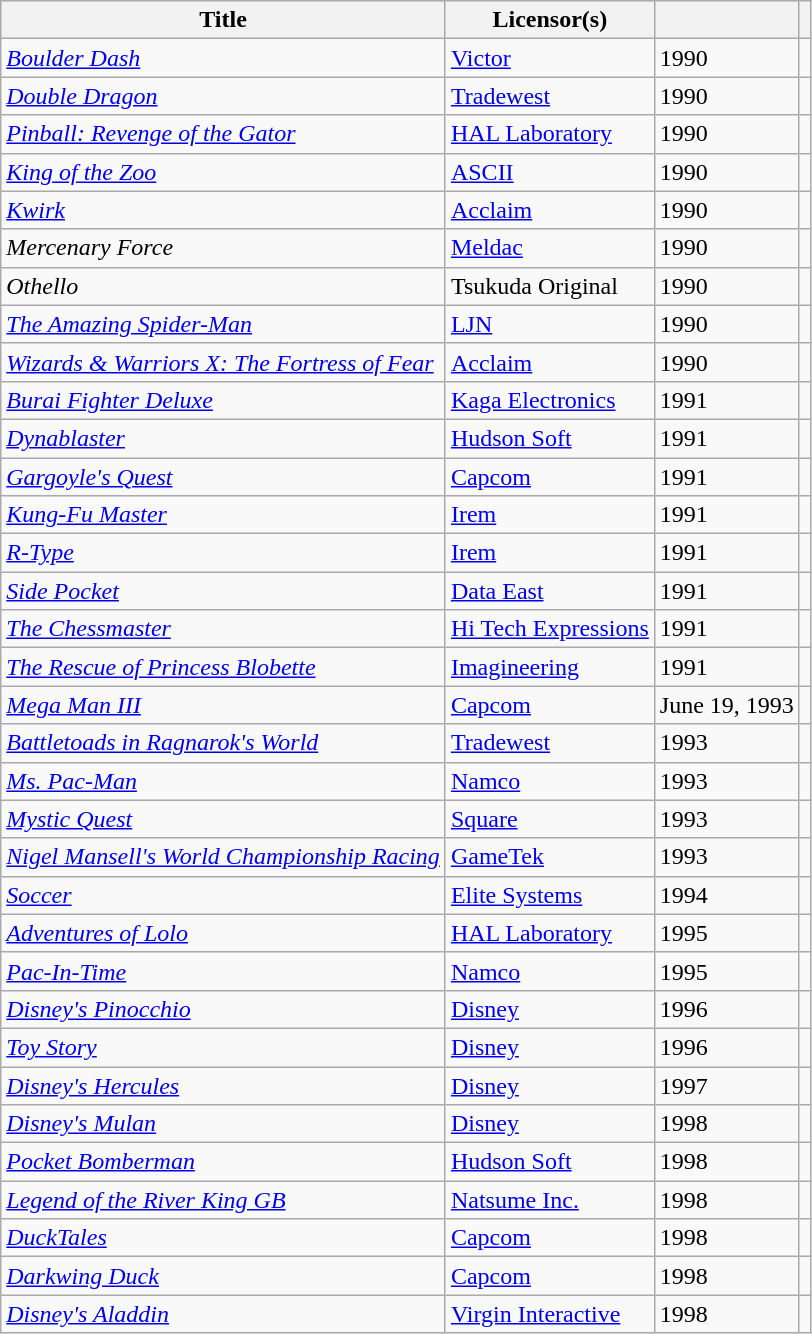<table class="wikitable plainrowheaders sortable">
<tr>
<th scope="col">Title</th>
<th scope="col">Licensor(s)</th>
<th scope="col" data-sort-type="date"></th>
<th scope="col" class="unsortable"></th>
</tr>
<tr>
<td><em><a href='#'>Boulder Dash</a></em></td>
<td><a href='#'>Victor</a></td>
<td>1990</td>
<td></td>
</tr>
<tr>
<td><em><a href='#'>Double Dragon</a></em></td>
<td><a href='#'>Tradewest</a></td>
<td>1990</td>
<td></td>
</tr>
<tr>
<td><em><a href='#'>Pinball: Revenge of the Gator</a></em></td>
<td><a href='#'>HAL Laboratory</a></td>
<td>1990</td>
<td></td>
</tr>
<tr>
<td><em><a href='#'>King of the Zoo</a></em></td>
<td><a href='#'>ASCII</a></td>
<td>1990</td>
<td></td>
</tr>
<tr>
<td><em><a href='#'>Kwirk</a></em></td>
<td><a href='#'>Acclaim</a></td>
<td>1990</td>
<td></td>
</tr>
<tr>
<td><em>Mercenary Force</em></td>
<td><a href='#'>Meldac</a></td>
<td>1990</td>
<td></td>
</tr>
<tr>
<td><em>Othello</em></td>
<td>Tsukuda Original</td>
<td>1990</td>
<td></td>
</tr>
<tr>
<td><em><a href='#'>The Amazing Spider-Man</a></em></td>
<td><a href='#'>LJN</a></td>
<td>1990</td>
<td></td>
</tr>
<tr>
<td><em><a href='#'>Wizards & Warriors X: The Fortress of Fear</a></em></td>
<td><a href='#'>Acclaim</a></td>
<td>1990</td>
<td></td>
</tr>
<tr>
<td><em><a href='#'>Burai Fighter Deluxe</a></em></td>
<td><a href='#'>Kaga Electronics</a></td>
<td>1991</td>
<td></td>
</tr>
<tr>
<td><em><a href='#'>Dynablaster</a></em></td>
<td><a href='#'>Hudson Soft</a></td>
<td>1991</td>
<td></td>
</tr>
<tr>
<td><em><a href='#'>Gargoyle's Quest</a></em></td>
<td><a href='#'>Capcom</a></td>
<td>1991</td>
<td></td>
</tr>
<tr>
<td><em><a href='#'>Kung-Fu Master</a></em></td>
<td><a href='#'>Irem</a></td>
<td>1991</td>
<td></td>
</tr>
<tr>
<td><em><a href='#'>R-Type</a></em></td>
<td><a href='#'>Irem</a></td>
<td>1991</td>
<td></td>
</tr>
<tr>
<td><em><a href='#'>Side Pocket</a></em></td>
<td><a href='#'>Data East</a></td>
<td>1991</td>
<td></td>
</tr>
<tr>
<td><em><a href='#'>The Chessmaster</a></em></td>
<td><a href='#'>Hi Tech Expressions</a></td>
<td>1991</td>
<td></td>
</tr>
<tr>
<td><em><a href='#'>The Rescue of Princess Blobette</a></em></td>
<td><a href='#'>Imagineering</a></td>
<td>1991</td>
<td></td>
</tr>
<tr>
<td><em><a href='#'>Mega Man III</a></em></td>
<td><a href='#'>Capcom</a></td>
<td>June 19, 1993</td>
<td></td>
</tr>
<tr>
<td><em><a href='#'>Battletoads in Ragnarok's World</a></em></td>
<td><a href='#'>Tradewest</a></td>
<td>1993</td>
<td></td>
</tr>
<tr>
<td><em><a href='#'>Ms. Pac-Man</a></em></td>
<td><a href='#'>Namco</a></td>
<td>1993</td>
<td></td>
</tr>
<tr>
<td><em><a href='#'>Mystic Quest</a></em></td>
<td><a href='#'>Square</a></td>
<td>1993</td>
<td></td>
</tr>
<tr>
<td><em><a href='#'>Nigel Mansell's World Championship Racing</a></em></td>
<td><a href='#'>GameTek</a></td>
<td>1993</td>
<td></td>
</tr>
<tr>
<td><em><a href='#'>Soccer</a></em></td>
<td><a href='#'>Elite Systems</a></td>
<td>1994</td>
<td></td>
</tr>
<tr>
<td><em><a href='#'>Adventures of Lolo</a></em></td>
<td><a href='#'>HAL Laboratory</a></td>
<td>1995</td>
<td></td>
</tr>
<tr>
<td><em><a href='#'>Pac-In-Time</a></em></td>
<td><a href='#'>Namco</a></td>
<td>1995</td>
<td></td>
</tr>
<tr>
<td><em><a href='#'>Disney's Pinocchio</a></em></td>
<td><a href='#'>Disney</a></td>
<td>1996</td>
<td></td>
</tr>
<tr>
<td><em><a href='#'>Toy Story</a></em></td>
<td><a href='#'>Disney</a></td>
<td>1996</td>
<td></td>
</tr>
<tr>
<td><em><a href='#'>Disney's Hercules</a></em></td>
<td><a href='#'>Disney</a></td>
<td>1997</td>
<td></td>
</tr>
<tr>
<td><em><a href='#'>Disney's Mulan</a></em></td>
<td><a href='#'>Disney</a></td>
<td>1998</td>
<td></td>
</tr>
<tr>
<td><em><a href='#'>Pocket Bomberman</a></em></td>
<td><a href='#'>Hudson Soft</a></td>
<td>1998</td>
<td></td>
</tr>
<tr>
<td><em><a href='#'>Legend of the River King GB</a></em></td>
<td><a href='#'>Natsume Inc.</a></td>
<td>1998</td>
<td></td>
</tr>
<tr>
<td><em><a href='#'>DuckTales</a></em></td>
<td><a href='#'>Capcom</a></td>
<td>1998</td>
<td></td>
</tr>
<tr>
<td><em><a href='#'>Darkwing Duck</a></em></td>
<td><a href='#'>Capcom</a></td>
<td>1998</td>
<td></td>
</tr>
<tr>
<td><em><a href='#'>Disney's Aladdin</a></em></td>
<td><a href='#'>Virgin Interactive</a></td>
<td>1998</td>
<td></td>
</tr>
</table>
